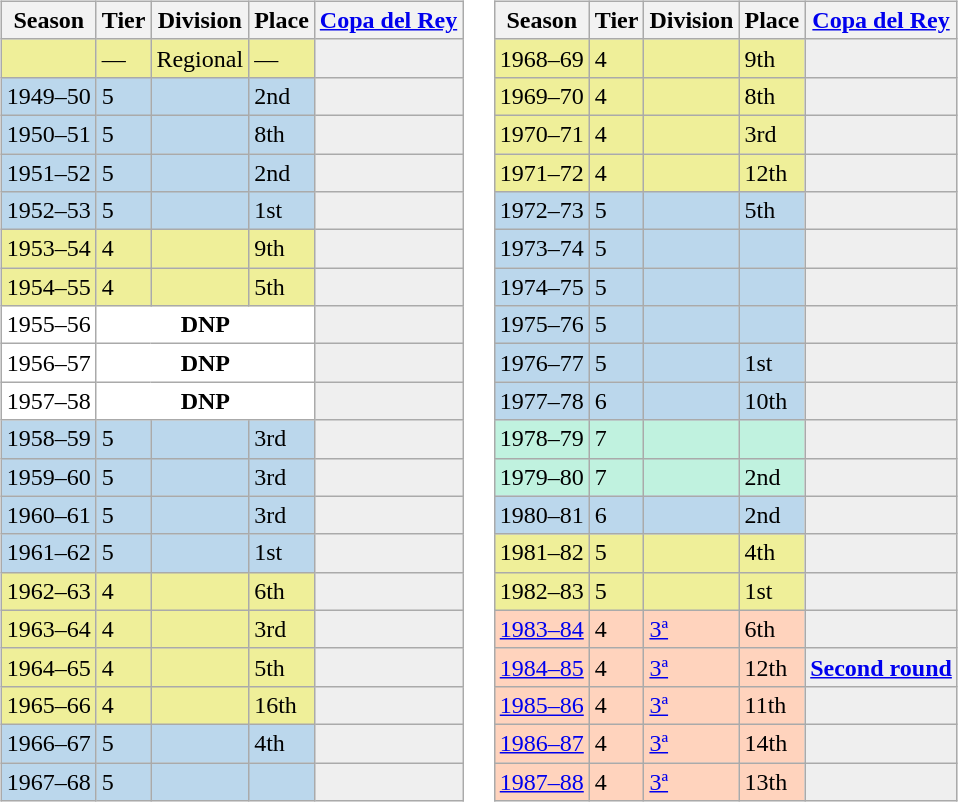<table>
<tr>
<td valign="top" width=0%><br><table class="wikitable">
<tr style="background:#f0f6fa;">
<th>Season</th>
<th>Tier</th>
<th>Division</th>
<th>Place</th>
<th><a href='#'>Copa del Rey</a></th>
</tr>
<tr>
<td style="background:#EFEF99;"></td>
<td style="background:#EFEF99;">—</td>
<td style="background:#EFEF99;">Regional</td>
<td style="background:#EFEF99;">—</td>
<th style="background:#efefef;"></th>
</tr>
<tr>
<td style="background:#BBD7EC;">1949–50</td>
<td style="background:#BBD7EC;">5</td>
<td style="background:#BBD7EC;"></td>
<td style="background:#BBD7EC;">2nd</td>
<th style="background:#efefef;"></th>
</tr>
<tr>
<td style="background:#BBD7EC;">1950–51</td>
<td style="background:#BBD7EC;">5</td>
<td style="background:#BBD7EC;"></td>
<td style="background:#BBD7EC;">8th</td>
<th style="background:#efefef;"></th>
</tr>
<tr>
<td style="background:#BBD7EC;">1951–52</td>
<td style="background:#BBD7EC;">5</td>
<td style="background:#BBD7EC;"></td>
<td style="background:#BBD7EC;">2nd</td>
<th style="background:#efefef;"></th>
</tr>
<tr>
<td style="background:#BBD7EC;">1952–53</td>
<td style="background:#BBD7EC;">5</td>
<td style="background:#BBD7EC;"></td>
<td style="background:#BBD7EC;">1st</td>
<th style="background:#efefef;"></th>
</tr>
<tr>
<td style="background:#EFEF99;">1953–54</td>
<td style="background:#EFEF99;">4</td>
<td style="background:#EFEF99;"></td>
<td style="background:#EFEF99;">9th</td>
<th style="background:#efefef;"></th>
</tr>
<tr>
<td style="background:#EFEF99;">1954–55</td>
<td style="background:#EFEF99;">4</td>
<td style="background:#EFEF99;"></td>
<td style="background:#EFEF99;">5th</td>
<th style="background:#efefef;"></th>
</tr>
<tr>
<td style="background:#FFFFFF;">1955–56</td>
<th style="background:#FFFFFF;" colspan="3">DNP</th>
<th style="background:#efefef;"></th>
</tr>
<tr>
<td style="background:#FFFFFF;">1956–57</td>
<th style="background:#FFFFFF;" colspan="3">DNP</th>
<th style="background:#efefef;"></th>
</tr>
<tr>
<td style="background:#FFFFFF;">1957–58</td>
<th style="background:#FFFFFF;" colspan="3">DNP</th>
<th style="background:#efefef;"></th>
</tr>
<tr>
<td style="background:#BBD7EC;">1958–59</td>
<td style="background:#BBD7EC;">5</td>
<td style="background:#BBD7EC;"></td>
<td style="background:#BBD7EC;">3rd</td>
<th style="background:#efefef;"></th>
</tr>
<tr>
<td style="background:#BBD7EC;">1959–60</td>
<td style="background:#BBD7EC;">5</td>
<td style="background:#BBD7EC;"></td>
<td style="background:#BBD7EC;">3rd</td>
<th style="background:#efefef;"></th>
</tr>
<tr>
<td style="background:#BBD7EC;">1960–61</td>
<td style="background:#BBD7EC;">5</td>
<td style="background:#BBD7EC;"></td>
<td style="background:#BBD7EC;">3rd</td>
<th style="background:#efefef;"></th>
</tr>
<tr>
<td style="background:#BBD7EC;">1961–62</td>
<td style="background:#BBD7EC;">5</td>
<td style="background:#BBD7EC;"></td>
<td style="background:#BBD7EC;">1st</td>
<th style="background:#efefef;"></th>
</tr>
<tr>
<td style="background:#EFEF99;">1962–63</td>
<td style="background:#EFEF99;">4</td>
<td style="background:#EFEF99;"></td>
<td style="background:#EFEF99;">6th</td>
<th style="background:#efefef;"></th>
</tr>
<tr>
<td style="background:#EFEF99;">1963–64</td>
<td style="background:#EFEF99;">4</td>
<td style="background:#EFEF99;"></td>
<td style="background:#EFEF99;">3rd</td>
<th style="background:#efefef;"></th>
</tr>
<tr>
<td style="background:#EFEF99;">1964–65</td>
<td style="background:#EFEF99;">4</td>
<td style="background:#EFEF99;"></td>
<td style="background:#EFEF99;">5th</td>
<th style="background:#efefef;"></th>
</tr>
<tr>
<td style="background:#EFEF99;">1965–66</td>
<td style="background:#EFEF99;">4</td>
<td style="background:#EFEF99;"></td>
<td style="background:#EFEF99;">16th</td>
<th style="background:#efefef;"></th>
</tr>
<tr>
<td style="background:#BBD7EC;">1966–67</td>
<td style="background:#BBD7EC;">5</td>
<td style="background:#BBD7EC;"></td>
<td style="background:#BBD7EC;">4th</td>
<th style="background:#efefef;"></th>
</tr>
<tr>
<td style="background:#BBD7EC;">1967–68</td>
<td style="background:#BBD7EC;">5</td>
<td style="background:#BBD7EC;"></td>
<td style="background:#BBD7EC;"></td>
<th style="background:#efefef;"></th>
</tr>
</table>
</td>
<td valign="top" width=0%><br><table class="wikitable">
<tr style="background:#f0f6fa;">
<th>Season</th>
<th>Tier</th>
<th>Division</th>
<th>Place</th>
<th><a href='#'>Copa del Rey</a></th>
</tr>
<tr>
<td style="background:#EFEF99;">1968–69</td>
<td style="background:#EFEF99;">4</td>
<td style="background:#EFEF99;"></td>
<td style="background:#EFEF99;">9th</td>
<th style="background:#efefef;"></th>
</tr>
<tr>
<td style="background:#EFEF99;">1969–70</td>
<td style="background:#EFEF99;">4</td>
<td style="background:#EFEF99;"></td>
<td style="background:#EFEF99;">8th</td>
<th style="background:#efefef;"></th>
</tr>
<tr>
<td style="background:#EFEF99;">1970–71</td>
<td style="background:#EFEF99;">4</td>
<td style="background:#EFEF99;"></td>
<td style="background:#EFEF99;">3rd</td>
<th style="background:#efefef;"></th>
</tr>
<tr>
<td style="background:#EFEF99;">1971–72</td>
<td style="background:#EFEF99;">4</td>
<td style="background:#EFEF99;"></td>
<td style="background:#EFEF99;">12th</td>
<th style="background:#efefef;"></th>
</tr>
<tr>
<td style="background:#BBD7EC;">1972–73</td>
<td style="background:#BBD7EC;">5</td>
<td style="background:#BBD7EC;"></td>
<td style="background:#BBD7EC;">5th</td>
<th style="background:#efefef;"></th>
</tr>
<tr>
<td style="background:#BBD7EC;">1973–74</td>
<td style="background:#BBD7EC;">5</td>
<td style="background:#BBD7EC;"></td>
<td style="background:#BBD7EC;"></td>
<th style="background:#efefef;"></th>
</tr>
<tr>
<td style="background:#BBD7EC;">1974–75</td>
<td style="background:#BBD7EC;">5</td>
<td style="background:#BBD7EC;"></td>
<td style="background:#BBD7EC;"></td>
<th style="background:#efefef;"></th>
</tr>
<tr>
<td style="background:#BBD7EC;">1975–76</td>
<td style="background:#BBD7EC;">5</td>
<td style="background:#BBD7EC;"></td>
<td style="background:#BBD7EC;"></td>
<th style="background:#efefef;"></th>
</tr>
<tr>
<td style="background:#BBD7EC;">1976–77</td>
<td style="background:#BBD7EC;">5</td>
<td style="background:#BBD7EC;"></td>
<td style="background:#BBD7EC;">1st</td>
<th style="background:#efefef;"></th>
</tr>
<tr>
<td style="background:#BBD7EC;">1977–78</td>
<td style="background:#BBD7EC;">6</td>
<td style="background:#BBD7EC;"></td>
<td style="background:#BBD7EC;">10th</td>
<th style="background:#efefef;"></th>
</tr>
<tr>
<td style="background:#C0F2DF;">1978–79</td>
<td style="background:#C0F2DF;">7</td>
<td style="background:#C0F2DF;"></td>
<td style="background:#C0F2DF;"></td>
<th style="background:#efefef;"></th>
</tr>
<tr>
<td style="background:#C0F2DF;">1979–80</td>
<td style="background:#C0F2DF;">7</td>
<td style="background:#C0F2DF;"></td>
<td style="background:#C0F2DF;">2nd</td>
<th style="background:#efefef;"></th>
</tr>
<tr>
<td style="background:#BBD7EC;">1980–81</td>
<td style="background:#BBD7EC;">6</td>
<td style="background:#BBD7EC;"></td>
<td style="background:#BBD7EC;">2nd</td>
<th style="background:#efefef;"></th>
</tr>
<tr>
<td style="background:#EFEF99;">1981–82</td>
<td style="background:#EFEF99;">5</td>
<td style="background:#EFEF99;"></td>
<td style="background:#EFEF99;">4th</td>
<th style="background:#efefef;"></th>
</tr>
<tr>
<td style="background:#EFEF99;">1982–83</td>
<td style="background:#EFEF99;">5</td>
<td style="background:#EFEF99;"></td>
<td style="background:#EFEF99;">1st</td>
<th style="background:#efefef;"></th>
</tr>
<tr>
<td style="background:#FFD3BD;"><a href='#'>1983–84</a></td>
<td style="background:#FFD3BD;">4</td>
<td style="background:#FFD3BD;"><a href='#'>3ª</a></td>
<td style="background:#FFD3BD;">6th</td>
<th style="background:#efefef;"></th>
</tr>
<tr>
<td style="background:#FFD3BD;"><a href='#'>1984–85</a></td>
<td style="background:#FFD3BD;">4</td>
<td style="background:#FFD3BD;"><a href='#'>3ª</a></td>
<td style="background:#FFD3BD;">12th</td>
<th style="background:#efefef;"><a href='#'>Second round</a></th>
</tr>
<tr>
<td style="background:#FFD3BD;"><a href='#'>1985–86</a></td>
<td style="background:#FFD3BD;">4</td>
<td style="background:#FFD3BD;"><a href='#'>3ª</a></td>
<td style="background:#FFD3BD;">11th</td>
<th style="background:#efefef;"></th>
</tr>
<tr>
<td style="background:#FFD3BD;"><a href='#'>1986–87</a></td>
<td style="background:#FFD3BD;">4</td>
<td style="background:#FFD3BD;"><a href='#'>3ª</a></td>
<td style="background:#FFD3BD;">14th</td>
<th style="background:#efefef;"></th>
</tr>
<tr>
<td style="background:#FFD3BD;"><a href='#'>1987–88</a></td>
<td style="background:#FFD3BD;">4</td>
<td style="background:#FFD3BD;"><a href='#'>3ª</a></td>
<td style="background:#FFD3BD;">13th</td>
<th style="background:#efefef;"></th>
</tr>
</table>
</td>
</tr>
</table>
